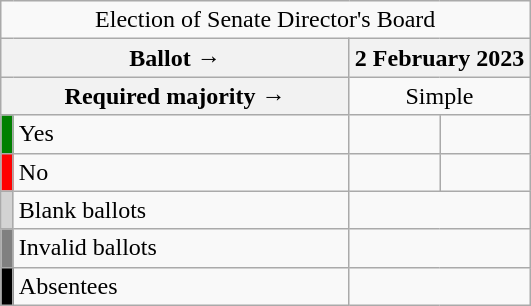<table class="wikitable" style="text-align:center;">
<tr>
<td colspan="4" align="center">Election of Senate Director's Board</td>
</tr>
<tr>
<th colspan="2" width="225px">Ballot →</th>
<th colspan="2">2 February 2023</th>
</tr>
<tr>
<th colspan="2">Required majority →</th>
<td colspan="2">Simple</td>
</tr>
<tr>
<th width="1px" style="background:green;"></th>
<td align="left"><span>Yes</span></td>
<td></td>
<td></td>
</tr>
<tr>
<th style="background:red;"></th>
<td align="left"><span>No</span></td>
<td></td>
</tr>
<tr>
<th style="background:lightgray;"></th>
<td align="left">Blank ballots</td>
<td colspan="2"></td>
</tr>
<tr>
<th style="background:gray;"></th>
<td align="left">Invalid ballots</td>
<td colspan="2"></td>
</tr>
<tr>
<th style="background:black;"></th>
<td align="left">Absentees</td>
<td colspan="2"></td>
</tr>
</table>
